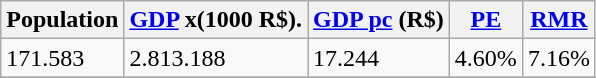<table class="wikitable" border="1">
<tr>
<th>Population </th>
<th><a href='#'>GDP</a> x(1000 R$).</th>
<th><a href='#'>GDP pc</a> (R$)</th>
<th><a href='#'>PE</a></th>
<th><a href='#'>RMR</a></th>
</tr>
<tr>
<td>171.583</td>
<td>2.813.188</td>
<td>17.244</td>
<td>4.60%</td>
<td>7.16%</td>
</tr>
<tr>
</tr>
</table>
